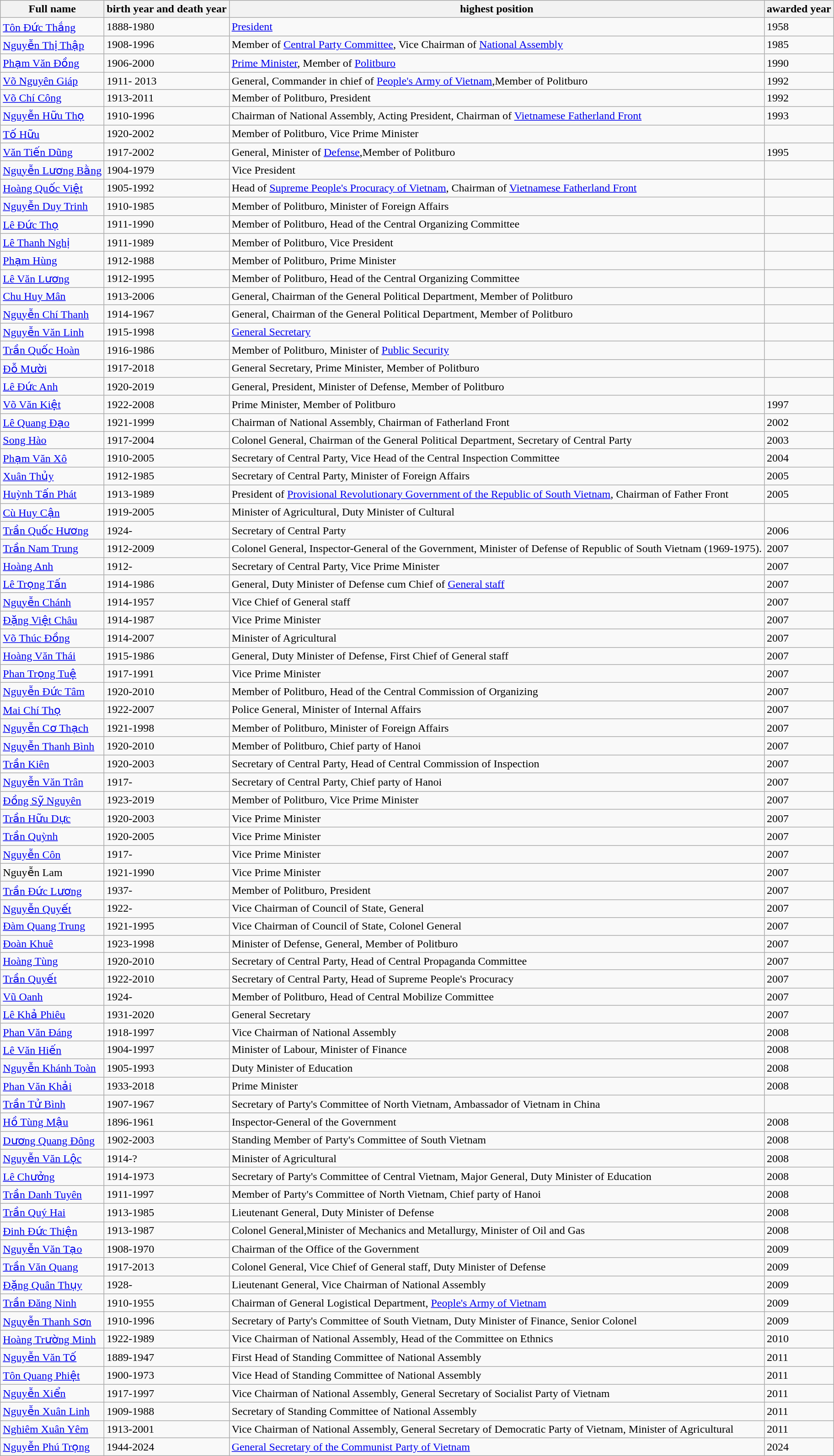<table class="wikitable sortable">
<tr>
<th>Full name</th>
<th>birth year and death year</th>
<th>highest position</th>
<th>awarded year</th>
</tr>
<tr>
<td><a href='#'>Tôn Đức Thắng</a></td>
<td>1888-1980</td>
<td><a href='#'>President</a></td>
<td>1958</td>
</tr>
<tr>
<td><a href='#'>Nguyễn Thị Thập</a></td>
<td>1908-1996</td>
<td>Member of <a href='#'>Central Party Committee</a>, Vice Chairman of <a href='#'>National Assembly</a></td>
<td>1985</td>
</tr>
<tr>
<td><a href='#'>Phạm Văn Đồng</a></td>
<td>1906-2000</td>
<td><a href='#'>Prime Minister</a>, Member of <a href='#'>Politburo</a></td>
<td>1990</td>
</tr>
<tr>
<td><a href='#'>Võ Nguyên Giáp</a></td>
<td>1911- 2013</td>
<td>General, Commander in chief of <a href='#'>People's Army of Vietnam</a>,Member of Politburo</td>
<td>1992</td>
</tr>
<tr>
<td><a href='#'>Võ Chí Công</a></td>
<td>1913-2011</td>
<td>Member of Politburo, President</td>
<td>1992</td>
</tr>
<tr>
<td><a href='#'>Nguyễn Hữu Thọ</a></td>
<td>1910-1996</td>
<td>Chairman of National Assembly, Acting President, Chairman of <a href='#'>Vietnamese Fatherland Front</a></td>
<td>1993</td>
</tr>
<tr>
<td><a href='#'>Tố Hữu</a></td>
<td>1920-2002</td>
<td>Member of Politburo, Vice Prime Minister</td>
</tr>
<tr>
<td><a href='#'>Văn Tiến Dũng</a></td>
<td>1917-2002</td>
<td>General, Minister of <a href='#'>Defense</a>,Member of Politburo</td>
<td>1995</td>
</tr>
<tr>
<td><a href='#'>Nguyễn Lương Bằng</a></td>
<td>1904-1979</td>
<td>Vice President</td>
<td></td>
</tr>
<tr>
<td><a href='#'>Hoàng Quốc Việt</a></td>
<td>1905-1992</td>
<td>Head of <a href='#'>Supreme People's Procuracy of Vietnam</a>, Chairman of <a href='#'>Vietnamese Fatherland Front</a></td>
<td></td>
</tr>
<tr>
<td><a href='#'>Nguyễn Duy Trinh</a></td>
<td>1910-1985</td>
<td>Member of Politburo, Minister of Foreign Affairs</td>
<td></td>
</tr>
<tr>
<td><a href='#'>Lê Đức Thọ</a></td>
<td>1911-1990</td>
<td>Member of Politburo, Head of the Central Organizing Committee</td>
<td></td>
</tr>
<tr>
<td><a href='#'>Lê Thanh Nghị</a></td>
<td>1911-1989</td>
<td>Member of Politburo, Vice President</td>
<td></td>
</tr>
<tr>
<td><a href='#'>Phạm Hùng</a></td>
<td>1912-1988</td>
<td>Member of Politburo, Prime Minister</td>
<td></td>
</tr>
<tr>
<td><a href='#'>Lê Văn Lương</a></td>
<td>1912-1995</td>
<td>Member of Politburo, Head of the Central Organizing Committee</td>
<td></td>
</tr>
<tr>
<td><a href='#'>Chu Huy Mân</a></td>
<td>1913-2006</td>
<td>General, Chairman of the General Political Department, Member of Politburo</td>
<td></td>
</tr>
<tr>
<td><a href='#'>Nguyễn Chí Thanh</a></td>
<td>1914-1967</td>
<td>General, Chairman of the General Political Department, Member of Politburo</td>
<td></td>
</tr>
<tr>
<td><a href='#'>Nguyễn Văn Linh</a></td>
<td>1915-1998</td>
<td><a href='#'>General Secretary</a></td>
<td></td>
</tr>
<tr>
<td><a href='#'>Trần Quốc Hoàn</a></td>
<td>1916-1986</td>
<td>Member of Politburo, Minister of <a href='#'>Public Security</a></td>
<td></td>
</tr>
<tr>
<td><a href='#'>Đỗ Mười</a></td>
<td>1917-2018</td>
<td>General Secretary, Prime Minister, Member of Politburo</td>
<td></td>
</tr>
<tr>
<td><a href='#'>Lê Đức Anh</a></td>
<td>1920-2019</td>
<td>General, President, Minister of Defense, Member of Politburo</td>
<td></td>
</tr>
<tr>
<td><a href='#'>Võ Văn Kiệt</a></td>
<td>1922-2008</td>
<td>Prime Minister, Member of Politburo</td>
<td>1997</td>
</tr>
<tr>
<td><a href='#'>Lê Quang Đạo</a></td>
<td>1921-1999</td>
<td>Chairman of National Assembly, Chairman of Fatherland Front</td>
<td>2002</td>
</tr>
<tr>
<td><a href='#'>Song Hào</a></td>
<td>1917-2004</td>
<td>Colonel General, Chairman of the General Political Department, Secretary of Central Party</td>
<td>2003</td>
</tr>
<tr>
<td><a href='#'>Phạm Văn Xô</a></td>
<td>1910-2005</td>
<td>Secretary of Central Party, Vice Head of the Central Inspection Committee</td>
<td>2004</td>
</tr>
<tr>
<td><a href='#'>Xuân Thủy</a></td>
<td>1912-1985</td>
<td>Secretary of Central Party, Minister of Foreign Affairs</td>
<td>2005</td>
</tr>
<tr>
<td><a href='#'>Huỳnh Tấn Phát</a></td>
<td>1913-1989</td>
<td>President of <a href='#'>Provisional Revolutionary Government of the Republic of South Vietnam</a>, Chairman of Father Front</td>
<td>2005</td>
</tr>
<tr>
<td><a href='#'>Cù Huy Cận</a></td>
<td>1919-2005</td>
<td>Minister of Agricultural, Duty Minister of Cultural</td>
</tr>
<tr>
<td><a href='#'>Trần Quốc Hương</a></td>
<td>1924-</td>
<td>Secretary of Central Party</td>
<td>2006</td>
</tr>
<tr>
<td><a href='#'>Trần Nam Trung</a></td>
<td>1912-2009</td>
<td>Colonel General, Inspector-General of the Government, Minister of Defense of Republic of South Vietnam (1969-1975).</td>
<td>2007</td>
</tr>
<tr>
<td><a href='#'>Hoàng Anh</a></td>
<td>1912-</td>
<td>Secretary of Central Party, Vice Prime Minister</td>
<td>2007</td>
</tr>
<tr>
<td><a href='#'>Lê Trọng Tấn</a></td>
<td>1914-1986</td>
<td>General, Duty Minister of Defense cum Chief of <a href='#'>General staff</a></td>
<td>2007</td>
</tr>
<tr>
<td><a href='#'>Nguyễn Chánh</a></td>
<td>1914-1957</td>
<td>Vice Chief of General staff</td>
<td>2007</td>
</tr>
<tr>
<td><a href='#'>Đặng Việt Châu</a></td>
<td>1914-1987</td>
<td>Vice Prime Minister</td>
<td>2007</td>
</tr>
<tr>
<td><a href='#'>Võ Thúc Đồng</a></td>
<td>1914-2007</td>
<td>Minister of Agricultural</td>
<td>2007</td>
</tr>
<tr>
<td><a href='#'>Hoàng Văn Thái</a></td>
<td>1915-1986</td>
<td>General, Duty Minister of Defense, First Chief of General staff</td>
<td>2007</td>
</tr>
<tr>
<td><a href='#'>Phan Trọng Tuệ</a></td>
<td>1917-1991</td>
<td>Vice Prime Minister</td>
<td>2007</td>
</tr>
<tr>
<td><a href='#'>Nguyễn Đức Tâm</a></td>
<td>1920-2010</td>
<td>Member of Politburo, Head of the Central Commission of Organizing</td>
<td>2007</td>
</tr>
<tr>
<td><a href='#'>Mai Chí Thọ</a></td>
<td>1922-2007</td>
<td>Police General, Minister of Internal Affairs</td>
<td>2007</td>
</tr>
<tr>
<td><a href='#'>Nguyễn Cơ Thạch</a></td>
<td>1921-1998</td>
<td>Member of Politburo, Minister of Foreign Affairs</td>
<td>2007</td>
</tr>
<tr>
<td><a href='#'>Nguyễn Thanh Bình</a></td>
<td>1920-2010</td>
<td>Member of Politburo, Chief party of Hanoi</td>
<td>2007</td>
</tr>
<tr>
<td><a href='#'>Trần Kiên</a></td>
<td>1920-2003</td>
<td>Secretary of Central Party, Head of Central Commission of Inspection</td>
<td>2007</td>
</tr>
<tr>
<td><a href='#'>Nguyễn Văn Trân</a></td>
<td>1917-</td>
<td>Secretary of Central Party, Chief party of Hanoi</td>
<td>2007</td>
</tr>
<tr>
<td><a href='#'>Đồng Sỹ Nguyên</a></td>
<td>1923-2019</td>
<td>Member of Politburo, Vice Prime Minister</td>
<td>2007</td>
</tr>
<tr>
<td><a href='#'>Trần Hữu Dực</a></td>
<td>1920-2003</td>
<td>Vice Prime Minister</td>
<td>2007</td>
</tr>
<tr>
<td><a href='#'>Trần Quỳnh</a></td>
<td>1920-2005</td>
<td>Vice Prime Minister</td>
<td>2007</td>
</tr>
<tr>
<td><a href='#'>Nguyễn Côn</a></td>
<td>1917-</td>
<td>Vice Prime Minister</td>
<td>2007</td>
</tr>
<tr>
<td>Nguyễn Lam</td>
<td>1921-1990</td>
<td>Vice Prime Minister</td>
<td>2007</td>
</tr>
<tr>
<td><a href='#'>Trần Đức Lương</a></td>
<td>1937-</td>
<td>Member of Politburo, President</td>
<td>2007</td>
</tr>
<tr>
<td><a href='#'>Nguyễn Quyết</a></td>
<td>1922-</td>
<td>Vice Chairman of Council of State, General</td>
<td>2007</td>
</tr>
<tr>
<td><a href='#'>Đàm Quang Trung</a></td>
<td>1921-1995</td>
<td>Vice Chairman of Council of State, Colonel General</td>
<td>2007</td>
</tr>
<tr>
<td><a href='#'>Đoàn Khuê</a></td>
<td>1923-1998</td>
<td>Minister of Defense, General, Member of Politburo</td>
<td>2007</td>
</tr>
<tr>
<td><a href='#'>Hoàng Tùng</a></td>
<td>1920-2010</td>
<td>Secretary of Central Party, Head of Central Propaganda Committee</td>
<td>2007</td>
</tr>
<tr>
<td><a href='#'>Trần Quyết</a></td>
<td>1922-2010</td>
<td>Secretary of Central Party, Head of Supreme People's Procuracy</td>
<td>2007</td>
</tr>
<tr>
<td><a href='#'>Vũ Oanh</a></td>
<td>1924-</td>
<td>Member of Politburo, Head of Central Mobilize Committee</td>
<td>2007</td>
</tr>
<tr>
<td><a href='#'>Lê Khả Phiêu</a></td>
<td>1931-2020</td>
<td>General Secretary</td>
<td>2007</td>
</tr>
<tr>
<td><a href='#'>Phan Văn Đáng</a></td>
<td>1918-1997</td>
<td>Vice Chairman of National Assembly</td>
<td>2008</td>
</tr>
<tr>
<td><a href='#'>Lê Văn Hiến</a></td>
<td>1904-1997</td>
<td>Minister of Labour, Minister of Finance</td>
<td>2008</td>
</tr>
<tr>
<td><a href='#'>Nguyễn Khánh Toàn</a></td>
<td>1905-1993</td>
<td>Duty Minister of Education</td>
<td>2008</td>
</tr>
<tr>
<td><a href='#'>Phan Văn Khải</a></td>
<td>1933-2018</td>
<td>Prime Minister</td>
<td>2008</td>
</tr>
<tr>
<td><a href='#'>Trần Tử Bình</a></td>
<td>1907-1967</td>
<td>Secretary of Party's Committee of North Vietnam, Ambassador of Vietnam in China</td>
<td></td>
</tr>
<tr>
<td><a href='#'>Hồ Tùng Mậu</a></td>
<td>1896-1961</td>
<td>Inspector-General of the Government</td>
<td>2008</td>
</tr>
<tr>
<td><a href='#'>Dương Quang Đông</a></td>
<td>1902-2003</td>
<td>Standing Member of Party's Committee of South Vietnam</td>
<td>2008</td>
</tr>
<tr>
<td><a href='#'>Nguyễn Văn Lộc</a></td>
<td>1914-?</td>
<td>Minister of Agricultural</td>
<td>2008</td>
</tr>
<tr>
<td><a href='#'>Lê Chưởng</a></td>
<td>1914-1973</td>
<td>Secretary of Party's Committee of Central Vietnam, Major General, Duty Minister of Education</td>
<td>2008</td>
</tr>
<tr>
<td><a href='#'>Trần Danh Tuyên</a></td>
<td>1911-1997</td>
<td>Member of Party's Committee of North Vietnam, Chief party of Hanoi</td>
<td>2008</td>
</tr>
<tr>
<td><a href='#'>Trần Quý Hai</a></td>
<td>1913-1985</td>
<td>Lieutenant General, Duty Minister of Defense</td>
<td>2008</td>
</tr>
<tr>
<td><a href='#'>Đinh Đức Thiện</a></td>
<td>1913-1987</td>
<td>Colonel General,Minister of Mechanics and Metallurgy, Minister of Oil and Gas</td>
<td>2008</td>
</tr>
<tr>
<td><a href='#'>Nguyễn Văn Tạo</a></td>
<td>1908-1970</td>
<td>Chairman of the Office of the Government</td>
<td>2009</td>
</tr>
<tr>
<td><a href='#'>Trần Văn Quang</a></td>
<td>1917-2013</td>
<td>Colonel General, Vice Chief of General staff, Duty Minister of Defense</td>
<td>2009</td>
</tr>
<tr>
<td><a href='#'>Đặng Quân Thụy</a></td>
<td>1928-</td>
<td>Lieutenant General, Vice Chairman of National Assembly</td>
<td>2009</td>
</tr>
<tr>
<td><a href='#'>Trần Đăng Ninh</a></td>
<td>1910-1955</td>
<td>Chairman of General Logistical Department, <a href='#'>People's Army of Vietnam</a></td>
<td>2009</td>
</tr>
<tr>
<td><a href='#'>Nguyễn Thanh Sơn</a></td>
<td>1910-1996</td>
<td>Secretary of Party's Committee of South Vietnam, Duty Minister of Finance, Senior Colonel</td>
<td>2009</td>
</tr>
<tr>
<td><a href='#'>Hoàng Trường Minh</a></td>
<td>1922-1989</td>
<td>Vice Chairman of National Assembly, Head of the Committee on Ethnics</td>
<td>2010</td>
</tr>
<tr>
<td><a href='#'>Nguyễn Văn Tố</a></td>
<td>1889-1947</td>
<td>First Head of Standing Committee of National Assembly</td>
<td>2011</td>
</tr>
<tr>
<td><a href='#'>Tôn Quang Phiệt</a></td>
<td>1900-1973</td>
<td>Vice Head of Standing Committee of National Assembly</td>
<td>2011</td>
</tr>
<tr>
<td><a href='#'>Nguyễn Xiển</a></td>
<td>1917-1997</td>
<td>Vice Chairman of National Assembly, General Secretary of Socialist Party of Vietnam</td>
<td>2011</td>
</tr>
<tr>
<td><a href='#'>Nguyễn Xuân Linh</a></td>
<td>1909-1988</td>
<td>Secretary of Standing Committee of National Assembly</td>
<td>2011</td>
</tr>
<tr>
<td><a href='#'>Nghiêm Xuân Yêm</a></td>
<td>1913-2001</td>
<td>Vice Chairman of National Assembly, General Secretary of Democratic Party of Vietnam, Minister of Agricultural</td>
<td>2011</td>
</tr>
<tr>
<td><a href='#'>Nguyễn Phú Trọng</a></td>
<td>1944-2024</td>
<td><a href='#'>General Secretary of the Communist Party of Vietnam</a></td>
<td>2024</td>
</tr>
</table>
